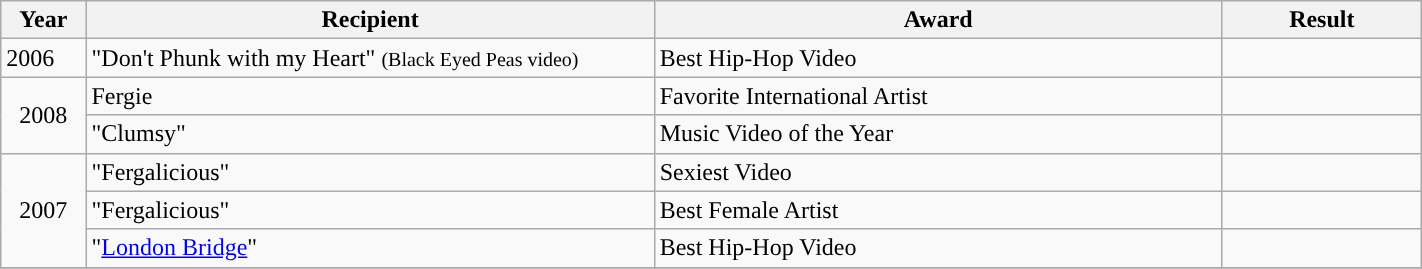<table style="width: 75%;" class="wikitable">
<tr>
<th style="width:6%;">Year</th>
<th style="width:40%;">Recipient</th>
<th style="width:40%;">Award</th>
<th style="width:14%;">Result</th>
</tr>
<tr>
<td>2006</td>
<td>"Don't Phunk with my Heart" <small>(Black Eyed Peas video)</small></td>
<td>Best Hip-Hop Video</td>
<td></td>
</tr>
<tr>
<td rowspan="2" style="text-align:center;">2008</td>
<td rowspan="1" style="text-align:left;">Fergie</td>
<td>Favorite International Artist</td>
<td></td>
</tr>
<tr>
<td rowspan="1" style="text-align:left;">"Clumsy"</td>
<td>Music Video of the Year</td>
<td></td>
</tr>
<tr>
<td rowspan="3" style="text-align:center;">2007</td>
<td rowspan="1" style="text-align:left;">"Fergalicious"</td>
<td>Sexiest Video</td>
<td></td>
</tr>
<tr>
<td rowspan="1" style="text-align:left;">"Fergalicious"</td>
<td>Best Female Artist</td>
<td></td>
</tr>
<tr>
<td rowspan="1" style="text-align:left;">"<a href='#'>London Bridge</a>"</td>
<td>Best Hip-Hop Video</td>
<td></td>
</tr>
<tr>
</tr>
</table>
